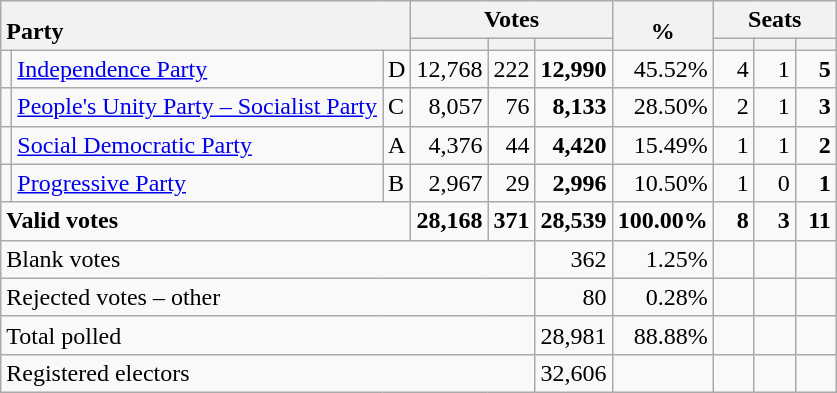<table class="wikitable" border="1" style="text-align:right;">
<tr>
<th style="text-align:left;" valign=bottom rowspan=2 colspan=3>Party</th>
<th colspan=3>Votes</th>
<th align=center valign=bottom rowspan=2 width="50">%</th>
<th colspan=3>Seats</th>
</tr>
<tr>
<th align=center valign=bottom width="20"><small></small></th>
<th align=center valign=bottom width="20"><small></small></th>
<th align=center valign=bottom width="20"><small></small></th>
<th align=center valign=bottom width="20"><small></small></th>
<th align=center valign=bottom width="20"><small><a href='#'></a></small></th>
<th align=center valign=bottom width="20"><small></small></th>
</tr>
<tr>
<td></td>
<td align=left><a href='#'>Independence Party</a></td>
<td align=left>D</td>
<td>12,768</td>
<td>222</td>
<td><strong>12,990</strong></td>
<td>45.52%</td>
<td>4</td>
<td>1</td>
<td><strong>5</strong></td>
</tr>
<tr>
<td></td>
<td align=left><a href='#'>People's Unity Party – Socialist Party</a></td>
<td align=left>C</td>
<td>8,057</td>
<td>76</td>
<td><strong>8,133</strong></td>
<td>28.50%</td>
<td>2</td>
<td>1</td>
<td><strong>3</strong></td>
</tr>
<tr>
<td></td>
<td align=left><a href='#'>Social Democratic Party</a></td>
<td align=left>A</td>
<td>4,376</td>
<td>44</td>
<td><strong>4,420</strong></td>
<td>15.49%</td>
<td>1</td>
<td>1</td>
<td><strong>2</strong></td>
</tr>
<tr>
<td></td>
<td align=left><a href='#'>Progressive Party</a></td>
<td align=left>B</td>
<td>2,967</td>
<td>29</td>
<td><strong>2,996</strong></td>
<td>10.50%</td>
<td>1</td>
<td>0</td>
<td><strong>1</strong></td>
</tr>
<tr style="font-weight:bold">
<td align=left colspan=3>Valid votes</td>
<td>28,168</td>
<td>371</td>
<td>28,539</td>
<td>100.00%</td>
<td>8</td>
<td>3</td>
<td>11</td>
</tr>
<tr>
<td align=left colspan=5>Blank votes</td>
<td>362</td>
<td>1.25%</td>
<td></td>
<td></td>
<td></td>
</tr>
<tr>
<td align=left colspan=5>Rejected votes – other</td>
<td>80</td>
<td>0.28%</td>
<td></td>
<td></td>
<td></td>
</tr>
<tr>
<td align=left colspan=5>Total polled</td>
<td>28,981</td>
<td>88.88%</td>
<td></td>
<td></td>
<td></td>
</tr>
<tr>
<td align=left colspan=5>Registered electors</td>
<td>32,606</td>
<td></td>
<td></td>
<td></td>
<td></td>
</tr>
</table>
